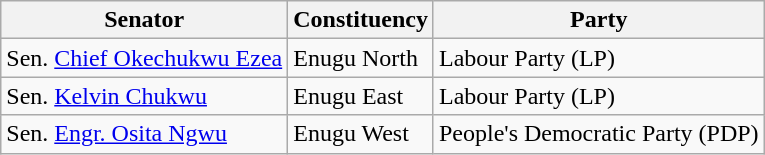<table class="wikitable">
<tr>
<th>Senator</th>
<th>Constituency</th>
<th>Party</th>
</tr>
<tr>
<td>Sen. <a href='#'>Chief Okechukwu Ezea</a></td>
<td>Enugu North</td>
<td>Labour Party (LP)</td>
</tr>
<tr>
<td>Sen. <a href='#'>Kelvin Chukwu</a></td>
<td>Enugu East</td>
<td>Labour Party (LP)</td>
</tr>
<tr>
<td>Sen. <a href='#'>Engr. Osita Ngwu</a></td>
<td>Enugu West</td>
<td>People's Democratic Party (PDP)</td>
</tr>
</table>
